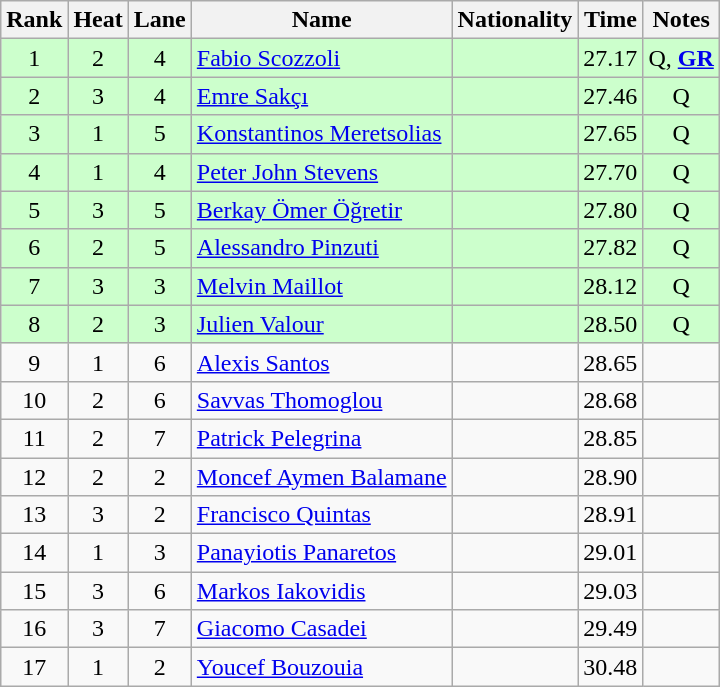<table class="wikitable sortable" style="text-align:center">
<tr>
<th>Rank</th>
<th>Heat</th>
<th>Lane</th>
<th>Name</th>
<th>Nationality</th>
<th>Time</th>
<th>Notes</th>
</tr>
<tr bgcolor=ccffcc>
<td>1</td>
<td>2</td>
<td>4</td>
<td align=left><a href='#'>Fabio Scozzoli</a></td>
<td align=left></td>
<td>27.17</td>
<td>Q, <strong><a href='#'>GR</a></strong></td>
</tr>
<tr bgcolor=ccffcc>
<td>2</td>
<td>3</td>
<td>4</td>
<td align=left><a href='#'>Emre Sakçı</a></td>
<td align=left></td>
<td>27.46</td>
<td>Q</td>
</tr>
<tr bgcolor=ccffcc>
<td>3</td>
<td>1</td>
<td>5</td>
<td align=left><a href='#'>Konstantinos Meretsolias</a></td>
<td align=left></td>
<td>27.65</td>
<td>Q</td>
</tr>
<tr bgcolor=ccffcc>
<td>4</td>
<td>1</td>
<td>4</td>
<td align=left><a href='#'>Peter John Stevens</a></td>
<td align=left></td>
<td>27.70</td>
<td>Q</td>
</tr>
<tr bgcolor=ccffcc>
<td>5</td>
<td>3</td>
<td>5</td>
<td align=left><a href='#'>Berkay Ömer Öğretir</a></td>
<td align=left></td>
<td>27.80</td>
<td>Q</td>
</tr>
<tr bgcolor=ccffcc>
<td>6</td>
<td>2</td>
<td>5</td>
<td align=left><a href='#'>Alessandro Pinzuti</a></td>
<td align=left></td>
<td>27.82</td>
<td>Q</td>
</tr>
<tr bgcolor=ccffcc>
<td>7</td>
<td>3</td>
<td>3</td>
<td align=left><a href='#'>Melvin Maillot</a></td>
<td align=left></td>
<td>28.12</td>
<td>Q</td>
</tr>
<tr bgcolor=ccffcc>
<td>8</td>
<td>2</td>
<td>3</td>
<td align=left><a href='#'>Julien Valour</a></td>
<td align=left></td>
<td>28.50</td>
<td>Q</td>
</tr>
<tr>
<td>9</td>
<td>1</td>
<td>6</td>
<td align=left><a href='#'>Alexis Santos</a></td>
<td align=left></td>
<td>28.65</td>
<td></td>
</tr>
<tr>
<td>10</td>
<td>2</td>
<td>6</td>
<td align=left><a href='#'>Savvas Thomoglou</a></td>
<td align=left></td>
<td>28.68</td>
<td></td>
</tr>
<tr>
<td>11</td>
<td>2</td>
<td>7</td>
<td align=left><a href='#'>Patrick Pelegrina</a></td>
<td align=left></td>
<td>28.85</td>
<td></td>
</tr>
<tr>
<td>12</td>
<td>2</td>
<td>2</td>
<td align=left><a href='#'>Moncef Aymen Balamane</a></td>
<td align=left></td>
<td>28.90</td>
<td></td>
</tr>
<tr>
<td>13</td>
<td>3</td>
<td>2</td>
<td align=left><a href='#'>Francisco Quintas</a></td>
<td align=left></td>
<td>28.91</td>
<td></td>
</tr>
<tr>
<td>14</td>
<td>1</td>
<td>3</td>
<td align=left><a href='#'>Panayiotis Panaretos</a></td>
<td align=left></td>
<td>29.01</td>
<td></td>
</tr>
<tr>
<td>15</td>
<td>3</td>
<td>6</td>
<td align=left><a href='#'>Markos Iakovidis</a></td>
<td align=left></td>
<td>29.03</td>
<td></td>
</tr>
<tr>
<td>16</td>
<td>3</td>
<td>7</td>
<td align=left><a href='#'>Giacomo Casadei</a></td>
<td align=left></td>
<td>29.49</td>
<td></td>
</tr>
<tr>
<td>17</td>
<td>1</td>
<td>2</td>
<td align=left><a href='#'>Youcef Bouzouia</a></td>
<td align=left></td>
<td>30.48</td>
<td></td>
</tr>
</table>
